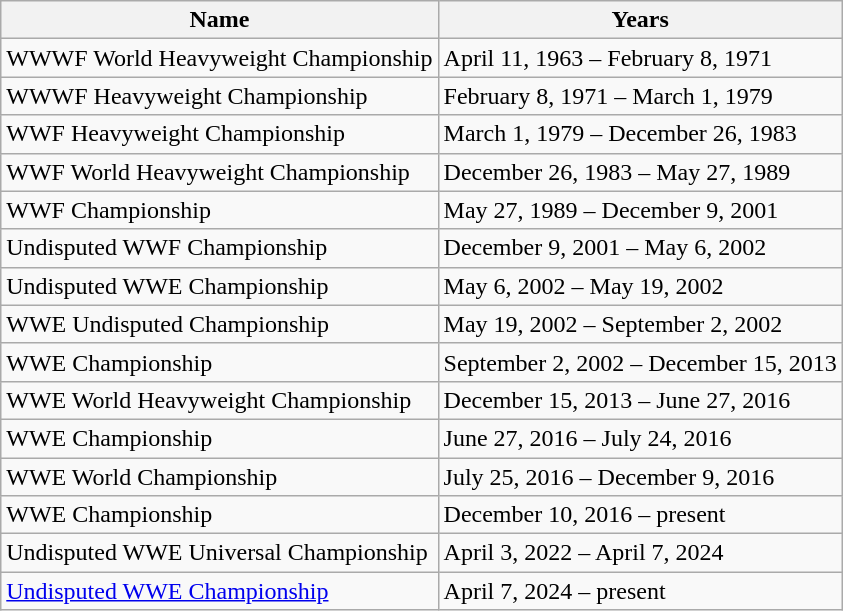<table class="wikitable">
<tr>
<th>Name</th>
<th>Years</th>
</tr>
<tr>
<td>WWWF World Heavyweight Championship</td>
<td>April 11, 1963 – February 8, 1971</td>
</tr>
<tr>
<td>WWWF Heavyweight Championship</td>
<td>February 8, 1971 – March 1, 1979</td>
</tr>
<tr>
<td>WWF Heavyweight Championship</td>
<td>March 1, 1979 – December 26, 1983</td>
</tr>
<tr>
<td>WWF World Heavyweight Championship</td>
<td>December 26, 1983 – May 27, 1989</td>
</tr>
<tr>
<td>WWF Championship</td>
<td>May 27, 1989 – December 9, 2001</td>
</tr>
<tr>
<td World championships in WWE#WWE Undisputed Championship (2001–2002)>Undisputed WWF Championship</td>
<td>December 9, 2001 – May 6, 2002</td>
</tr>
<tr>
<td World championships in WWE#WWE Undisputed Championship (2001–2002)>Undisputed WWE Championship</td>
<td>May 6, 2002 – May 19, 2002</td>
</tr>
<tr>
<td World championships in WWE#WWE Undisputed Championship (2001–2002)>WWE Undisputed Championship</td>
<td>May 19, 2002 – September 2, 2002</td>
</tr>
<tr>
<td>WWE Championship</td>
<td>September 2, 2002 – December 15, 2013</td>
</tr>
<tr>
<td World championships in WWE#WWE World Heavyweight Championship (2013–2016)>WWE World Heavyweight Championship</td>
<td>December 15, 2013 – June 27, 2016</td>
</tr>
<tr>
<td>WWE Championship</td>
<td>June 27, 2016 – July 24, 2016</td>
</tr>
<tr>
<td>WWE World Championship</td>
<td>July 25, 2016 – December 9, 2016</td>
</tr>
<tr>
<td>WWE Championship</td>
<td>December 10, 2016 – present</td>
</tr>
<tr>
<td World championships in WWE#Undisputed WWE Universal Championship (2022–2024)>Undisputed WWE Universal Championship</td>
<td>April 3, 2022 – April 7, 2024</td>
</tr>
<tr>
<td><a href='#'>Undisputed WWE Championship</a></td>
<td>April 7, 2024 – present</td>
</tr>
</table>
